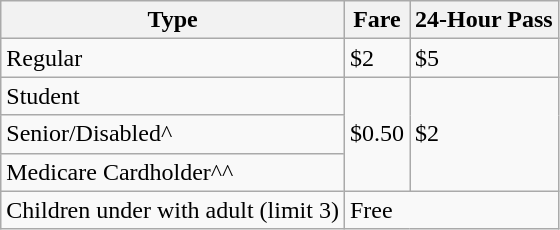<table class="wikitable">
<tr>
<th>Type</th>
<th>Fare</th>
<th>24-Hour Pass</th>
</tr>
<tr>
<td>Regular</td>
<td>$2</td>
<td>$5</td>
</tr>
<tr>
<td>Student</td>
<td rowspan="3">$0.50</td>
<td rowspan="3">$2</td>
</tr>
<tr>
<td>Senior/Disabled^</td>
</tr>
<tr>
<td>Medicare Cardholder^^</td>
</tr>
<tr>
<td>Children under  with adult (limit 3)</td>
<td colspan="2">Free</td>
</tr>
</table>
